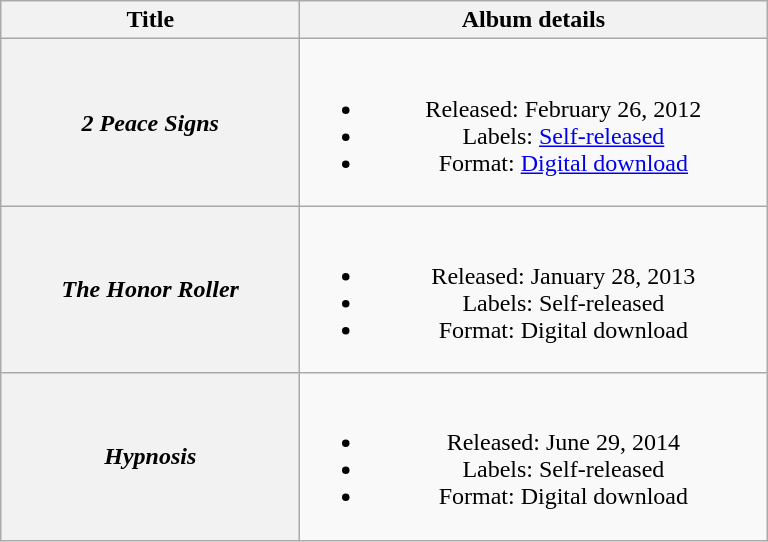<table class="wikitable plainrowheaders" style="text-align:center;">
<tr>
<th style="width:12em;">Title</th>
<th style="width:19em;">Album details</th>
</tr>
<tr>
<th scope="row"><em>2 Peace Signs</em></th>
<td><br><ul><li>Released: February 26, 2012</li><li>Labels: <a href='#'>Self-released</a></li><li>Format: <a href='#'>Digital download</a></li></ul></td>
</tr>
<tr>
<th scope="row"><em>The Honor Roller</em></th>
<td><br><ul><li>Released: January 28, 2013</li><li>Labels: Self-released</li><li>Format: Digital download</li></ul></td>
</tr>
<tr>
<th scope="row"><em>Hypnosis</em></th>
<td><br><ul><li>Released: June 29, 2014</li><li>Labels: Self-released</li><li>Format: Digital download</li></ul></td>
</tr>
</table>
